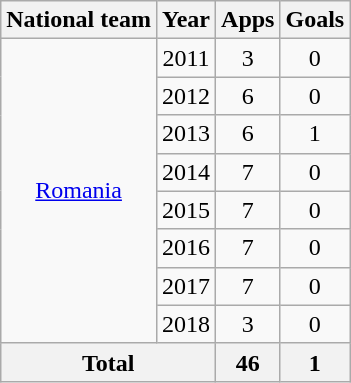<table class="wikitable" style="text-align:center">
<tr>
<th>National team</th>
<th>Year</th>
<th>Apps</th>
<th>Goals</th>
</tr>
<tr>
<td rowspan="8"><a href='#'>Romania</a></td>
<td>2011</td>
<td>3</td>
<td>0</td>
</tr>
<tr>
<td>2012</td>
<td>6</td>
<td>0</td>
</tr>
<tr>
<td>2013</td>
<td>6</td>
<td>1</td>
</tr>
<tr>
<td>2014</td>
<td>7</td>
<td>0</td>
</tr>
<tr>
<td>2015</td>
<td>7</td>
<td>0</td>
</tr>
<tr>
<td>2016</td>
<td>7</td>
<td>0</td>
</tr>
<tr>
<td>2017</td>
<td>7</td>
<td>0</td>
</tr>
<tr>
<td>2018</td>
<td>3</td>
<td>0</td>
</tr>
<tr>
<th colspan="2">Total</th>
<th>46</th>
<th>1</th>
</tr>
</table>
